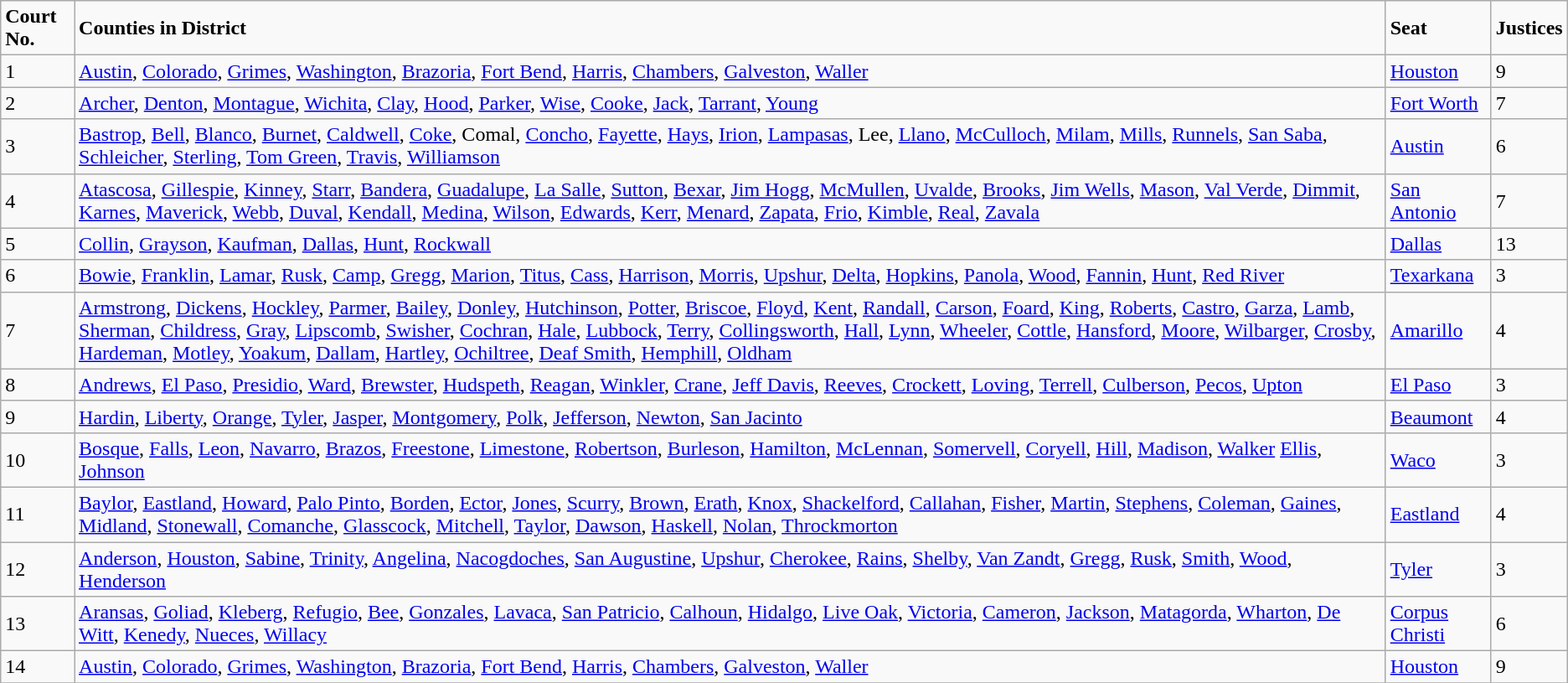<table class="wikitable sortable collapsible">
<tr>
<td><strong>Court No.</strong></td>
<td><strong>Counties in District</strong></td>
<td><strong>Seat</strong></td>
<td><strong>Justices</strong></td>
</tr>
<tr>
<td>1</td>
<td><a href='#'>Austin</a>, <a href='#'>Colorado</a>, <a href='#'>Grimes</a>, <a href='#'>Washington</a>, <a href='#'>Brazoria</a>, <a href='#'>Fort Bend</a>, <a href='#'>Harris</a>, <a href='#'>Chambers</a>, <a href='#'>Galveston</a>, <a href='#'>Waller</a></td>
<td><a href='#'>Houston</a></td>
<td>9</td>
</tr>
<tr>
<td>2</td>
<td><a href='#'>Archer</a>, <a href='#'>Denton</a>, <a href='#'>Montague</a>, <a href='#'>Wichita</a>, <a href='#'>Clay</a>, <a href='#'>Hood</a>, <a href='#'>Parker</a>, <a href='#'>Wise</a>, <a href='#'>Cooke</a>, <a href='#'>Jack</a>, <a href='#'>Tarrant</a>, <a href='#'>Young</a></td>
<td><a href='#'>Fort Worth</a></td>
<td>7</td>
</tr>
<tr>
<td>3</td>
<td><a href='#'>Bastrop</a>, <a href='#'>Bell</a>, <a href='#'>Blanco</a>, <a href='#'>Burnet</a>, <a href='#'>Caldwell</a>, <a href='#'>Coke</a>, Comal, <a href='#'>Concho</a>, <a href='#'>Fayette</a>, <a href='#'>Hays</a>, <a href='#'>Irion</a>, <a href='#'>Lampasas</a>, Lee, <a href='#'>Llano</a>, <a href='#'>McCulloch</a>, <a href='#'>Milam</a>, <a href='#'>Mills</a>, <a href='#'>Runnels</a>, <a href='#'>San Saba</a>, <a href='#'>Schleicher</a>, <a href='#'>Sterling</a>, <a href='#'>Tom Green</a>, <a href='#'>Travis</a>, <a href='#'>Williamson</a></td>
<td><a href='#'>Austin</a></td>
<td>6</td>
</tr>
<tr>
<td>4</td>
<td><a href='#'>Atascosa</a>, <a href='#'>Gillespie</a>, <a href='#'>Kinney</a>, <a href='#'>Starr</a>, <a href='#'>Bandera</a>, <a href='#'>Guadalupe</a>, <a href='#'>La Salle</a>, <a href='#'>Sutton</a>, <a href='#'>Bexar</a>, <a href='#'>Jim Hogg</a>, <a href='#'>McMullen</a>, <a href='#'>Uvalde</a>, <a href='#'>Brooks</a>, <a href='#'>Jim Wells</a>, <a href='#'>Mason</a>, <a href='#'>Val Verde</a>, <a href='#'>Dimmit</a>, <a href='#'>Karnes</a>, <a href='#'>Maverick</a>, <a href='#'>Webb</a>, <a href='#'>Duval</a>, <a href='#'>Kendall</a>, <a href='#'>Medina</a>, <a href='#'>Wilson</a>, <a href='#'>Edwards</a>, <a href='#'>Kerr</a>, <a href='#'>Menard</a>, <a href='#'>Zapata</a>, <a href='#'>Frio</a>, <a href='#'>Kimble</a>, <a href='#'>Real</a>, <a href='#'>Zavala</a></td>
<td><a href='#'>San Antonio</a></td>
<td>7</td>
</tr>
<tr>
<td>5</td>
<td><a href='#'>Collin</a>,  <a href='#'>Grayson</a>,  <a href='#'>Kaufman</a>, <a href='#'>Dallas</a>,  <a href='#'>Hunt</a>, <a href='#'>Rockwall</a></td>
<td><a href='#'>Dallas</a></td>
<td>13</td>
</tr>
<tr>
<td>6</td>
<td><a href='#'>Bowie</a>,  <a href='#'>Franklin</a>,  <a href='#'>Lamar</a>,  <a href='#'>Rusk</a>, <a href='#'>Camp</a>,  <a href='#'>Gregg</a>,  <a href='#'>Marion</a>,  <a href='#'>Titus</a>, <a href='#'>Cass</a>,  <a href='#'>Harrison</a>,  <a href='#'>Morris</a>,  <a href='#'>Upshur</a>, <a href='#'>Delta</a>,  <a href='#'>Hopkins</a>,  <a href='#'>Panola</a>,  <a href='#'>Wood</a>, <a href='#'>Fannin</a>,  <a href='#'>Hunt</a>,  <a href='#'>Red River</a></td>
<td><a href='#'>Texarkana</a></td>
<td>3</td>
</tr>
<tr>
<td>7</td>
<td><a href='#'>Armstrong</a>, <a href='#'>Dickens</a>, <a href='#'>Hockley</a>, <a href='#'>Parmer</a>, <a href='#'>Bailey</a>, <a href='#'>Donley</a>, <a href='#'>Hutchinson</a>, <a href='#'>Potter</a>, <a href='#'>Briscoe</a>, <a href='#'>Floyd</a>, <a href='#'>Kent</a>, <a href='#'>Randall</a>, <a href='#'>Carson</a>, <a href='#'>Foard</a>, <a href='#'>King</a>, <a href='#'>Roberts</a>, <a href='#'>Castro</a>, <a href='#'>Garza</a>, <a href='#'>Lamb</a>, <a href='#'>Sherman</a>, <a href='#'>Childress</a>, <a href='#'>Gray</a>, <a href='#'>Lipscomb</a>, <a href='#'>Swisher</a>, <a href='#'>Cochran</a>, <a href='#'>Hale</a>, <a href='#'>Lubbock</a>, <a href='#'>Terry</a>, <a href='#'>Collingsworth</a>, <a href='#'>Hall</a>, <a href='#'>Lynn</a>, <a href='#'>Wheeler</a>, <a href='#'>Cottle</a>, <a href='#'>Hansford</a>, <a href='#'>Moore</a>, <a href='#'>Wilbarger</a>, <a href='#'>Crosby</a>, <a href='#'>Hardeman</a>, <a href='#'>Motley</a>, <a href='#'>Yoakum</a>, <a href='#'>Dallam</a>, <a href='#'>Hartley</a>, <a href='#'>Ochiltree</a>, <a href='#'>Deaf Smith</a>, <a href='#'>Hemphill</a>, <a href='#'>Oldham</a></td>
<td><a href='#'>Amarillo</a></td>
<td>4</td>
</tr>
<tr>
<td>8</td>
<td><a href='#'>Andrews</a>, <a href='#'>El Paso</a>,  <a href='#'>Presidio</a>,  <a href='#'>Ward</a>, <a href='#'>Brewster</a>,  <a href='#'>Hudspeth</a>,  <a href='#'>Reagan</a>,  <a href='#'>Winkler</a>, <a href='#'>Crane</a>, <a href='#'>Jeff Davis</a>,  <a href='#'>Reeves</a>, <a href='#'>Crockett</a>,  <a href='#'>Loving</a>,  <a href='#'>Terrell</a>, <a href='#'>Culberson</a>,  <a href='#'>Pecos</a>,  <a href='#'>Upton</a></td>
<td><a href='#'>El Paso</a></td>
<td>3</td>
</tr>
<tr>
<td>9</td>
<td><a href='#'>Hardin</a>,  <a href='#'>Liberty</a>,  <a href='#'>Orange</a>,  <a href='#'>Tyler</a>, <a href='#'>Jasper</a>,  <a href='#'>Montgomery</a>,  <a href='#'>Polk</a>, <a href='#'>Jefferson</a>,  <a href='#'>Newton</a>,  <a href='#'>San Jacinto</a></td>
<td><a href='#'>Beaumont</a></td>
<td>4</td>
</tr>
<tr>
<td>10</td>
<td><a href='#'>Bosque</a>,  <a href='#'>Falls</a>,  <a href='#'>Leon</a>,  <a href='#'>Navarro</a>, <a href='#'>Brazos</a>,  <a href='#'>Freestone</a>,  <a href='#'>Limestone</a>,  <a href='#'>Robertson</a>, <a href='#'>Burleson</a>,  <a href='#'>Hamilton</a>,  <a href='#'>McLennan</a>,  <a href='#'>Somervell</a>, <a href='#'>Coryell</a>,  <a href='#'>Hill</a>,  <a href='#'>Madison</a>,  <a href='#'>Walker</a> <a href='#'>Ellis</a>,  <a href='#'>Johnson</a></td>
<td><a href='#'>Waco</a></td>
<td>3</td>
</tr>
<tr>
<td>11</td>
<td><a href='#'>Baylor</a>, <a href='#'>Eastland</a>, <a href='#'>Howard</a>, <a href='#'>Palo Pinto</a>, <a href='#'>Borden</a>, <a href='#'>Ector</a>, <a href='#'>Jones</a>, <a href='#'>Scurry</a>, <a href='#'>Brown</a>, <a href='#'>Erath</a>, <a href='#'>Knox</a>, <a href='#'>Shackelford</a>, <a href='#'>Callahan</a>, <a href='#'>Fisher</a>, <a href='#'>Martin</a>, <a href='#'>Stephens</a>, <a href='#'>Coleman</a>, <a href='#'>Gaines</a>, <a href='#'>Midland</a>, <a href='#'>Stonewall</a>, <a href='#'>Comanche</a>, <a href='#'>Glasscock</a>, <a href='#'>Mitchell</a>, <a href='#'>Taylor</a>, <a href='#'>Dawson</a>, <a href='#'>Haskell</a>, <a href='#'>Nolan</a>, <a href='#'>Throckmorton</a></td>
<td><a href='#'>Eastland</a></td>
<td>4</td>
</tr>
<tr>
<td>12</td>
<td><a href='#'>Anderson</a>, <a href='#'>Houston</a>, <a href='#'>Sabine</a>, <a href='#'>Trinity</a>, <a href='#'>Angelina</a>, <a href='#'>Nacogdoches</a>, <a href='#'>San Augustine</a>, <a href='#'>Upshur</a>, <a href='#'>Cherokee</a>, <a href='#'>Rains</a>, <a href='#'>Shelby</a>, <a href='#'>Van Zandt</a>, <a href='#'>Gregg</a>, <a href='#'>Rusk</a>, <a href='#'>Smith</a>, <a href='#'>Wood</a>, <a href='#'>Henderson</a></td>
<td><a href='#'>Tyler</a></td>
<td>3</td>
</tr>
<tr>
<td>13</td>
<td><a href='#'>Aransas</a>, <a href='#'>Goliad</a>, <a href='#'>Kleberg</a>, <a href='#'>Refugio</a>, <a href='#'>Bee</a>, <a href='#'>Gonzales</a>, <a href='#'>Lavaca</a>, <a href='#'>San Patricio</a>, <a href='#'>Calhoun</a>, <a href='#'>Hidalgo</a>, <a href='#'>Live Oak</a>, <a href='#'>Victoria</a>, <a href='#'>Cameron</a>, <a href='#'>Jackson</a>, <a href='#'>Matagorda</a>, <a href='#'>Wharton</a>, <a href='#'>De Witt</a>, <a href='#'>Kenedy</a>, <a href='#'>Nueces</a>, <a href='#'>Willacy</a></td>
<td><a href='#'>Corpus Christi</a></td>
<td>6</td>
</tr>
<tr>
<td>14</td>
<td><a href='#'>Austin</a>, <a href='#'>Colorado</a>, <a href='#'>Grimes</a>, <a href='#'>Washington</a>, <a href='#'>Brazoria</a>, <a href='#'>Fort Bend</a>, <a href='#'>Harris</a>, <a href='#'>Chambers</a>, <a href='#'>Galveston</a>, <a href='#'>Waller</a></td>
<td><a href='#'>Houston</a></td>
<td>9</td>
</tr>
<tr>
</tr>
</table>
